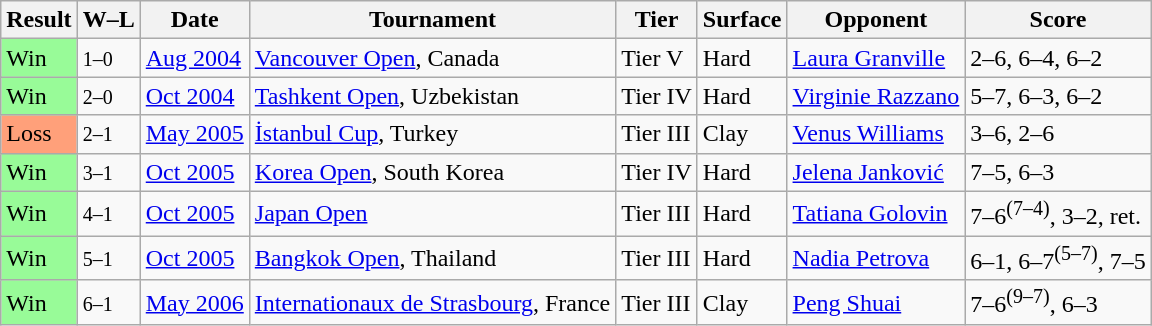<table class="sortable wikitable">
<tr>
<th>Result</th>
<th class="unsortable">W–L</th>
<th>Date</th>
<th>Tournament</th>
<th>Tier</th>
<th>Surface</th>
<th>Opponent</th>
<th class="unsortable">Score</th>
</tr>
<tr>
<td bgcolor="98FB98">Win</td>
<td><small>1–0</small></td>
<td><a href='#'>Aug 2004</a></td>
<td><a href='#'>Vancouver Open</a>, Canada</td>
<td>Tier V</td>
<td>Hard</td>
<td> <a href='#'>Laura Granville</a></td>
<td>2–6, 6–4, 6–2</td>
</tr>
<tr>
<td bgcolor="98FB98">Win</td>
<td><small>2–0</small></td>
<td><a href='#'>Oct 2004</a></td>
<td><a href='#'>Tashkent Open</a>, Uzbekistan</td>
<td>Tier IV</td>
<td>Hard</td>
<td> <a href='#'>Virginie Razzano</a></td>
<td>5–7, 6–3, 6–2</td>
</tr>
<tr>
<td bgcolor="FFA07A">Loss</td>
<td><small>2–1</small></td>
<td><a href='#'>May 2005</a></td>
<td><a href='#'>İstanbul Cup</a>, Turkey</td>
<td>Tier III</td>
<td>Clay</td>
<td> <a href='#'>Venus Williams</a></td>
<td>3–6, 2–6</td>
</tr>
<tr>
<td bgcolor="98FB98">Win</td>
<td><small>3–1</small></td>
<td><a href='#'>Oct 2005</a></td>
<td><a href='#'>Korea Open</a>, South Korea</td>
<td>Tier IV</td>
<td>Hard</td>
<td> <a href='#'>Jelena Janković</a></td>
<td>7–5, 6–3</td>
</tr>
<tr>
<td bgcolor="98FB98">Win</td>
<td><small>4–1</small></td>
<td><a href='#'>Oct 2005</a></td>
<td><a href='#'>Japan Open</a></td>
<td>Tier III</td>
<td>Hard</td>
<td> <a href='#'>Tatiana Golovin</a></td>
<td>7–6<sup>(7–4)</sup>, 3–2, ret.</td>
</tr>
<tr>
<td bgcolor="98FB98">Win</td>
<td><small>5–1</small></td>
<td><a href='#'>Oct 2005</a></td>
<td><a href='#'>Bangkok Open</a>, Thailand</td>
<td>Tier III</td>
<td>Hard</td>
<td> <a href='#'>Nadia Petrova</a></td>
<td>6–1, 6–7<sup>(5–7)</sup>, 7–5</td>
</tr>
<tr>
<td bgcolor="98FB98">Win</td>
<td><small>6–1</small></td>
<td><a href='#'>May 2006</a></td>
<td><a href='#'>Internationaux de Strasbourg</a>, France</td>
<td>Tier III</td>
<td>Clay</td>
<td> <a href='#'>Peng Shuai</a></td>
<td>7–6<sup>(9–7)</sup>, 6–3</td>
</tr>
</table>
